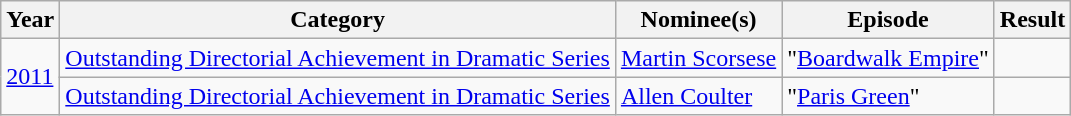<table class="wikitable">
<tr>
<th>Year</th>
<th>Category</th>
<th>Nominee(s)</th>
<th>Episode</th>
<th>Result</th>
</tr>
<tr>
<td rowspan=2><a href='#'>2011</a></td>
<td><a href='#'>Outstanding Directorial Achievement in Dramatic Series</a></td>
<td><a href='#'>Martin Scorsese</a></td>
<td>"<a href='#'>Boardwalk Empire</a>"</td>
<td></td>
</tr>
<tr>
<td><a href='#'>Outstanding Directorial Achievement in Dramatic Series</a></td>
<td><a href='#'>Allen Coulter</a></td>
<td>"<a href='#'>Paris Green</a>"</td>
<td></td>
</tr>
</table>
